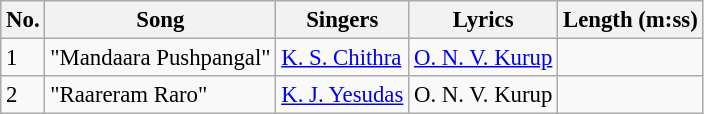<table class="wikitable" style="font-size:95%;">
<tr>
<th>No.</th>
<th>Song</th>
<th>Singers</th>
<th>Lyrics</th>
<th>Length (m:ss)</th>
</tr>
<tr>
<td>1</td>
<td>"Mandaara Pushpangal"</td>
<td><a href='#'>K. S. Chithra</a></td>
<td><a href='#'>O. N. V. Kurup</a></td>
<td></td>
</tr>
<tr>
<td>2</td>
<td>"Raareram Raro"</td>
<td><a href='#'>K. J. Yesudas</a></td>
<td>O. N. V. Kurup</td>
<td></td>
</tr>
</table>
